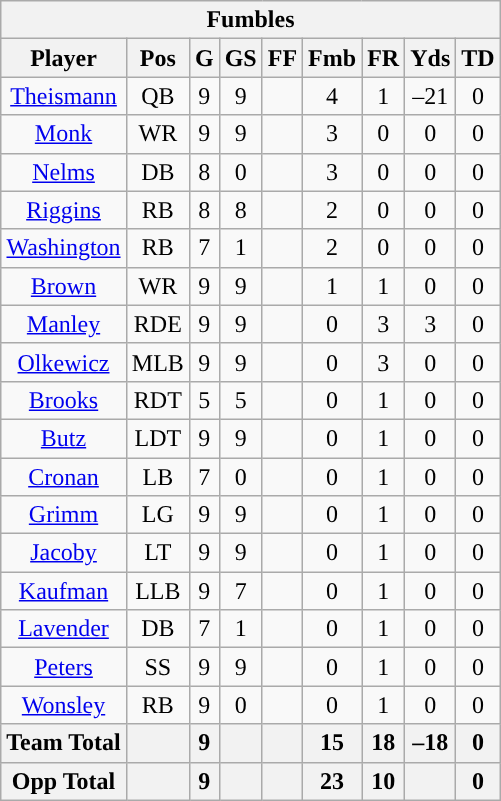<table class="wikitable" style="text-align:center">
<tr>
<th colspan="9">Fumbles</th>
</tr>
<tr>
<th>Player</th>
<th>Pos</th>
<th>G</th>
<th>GS</th>
<th>FF</th>
<th>Fmb</th>
<th>FR</th>
<th>Yds</th>
<th>TD</th>
</tr>
<tr>
<td><a href='#'>Theismann</a></td>
<td>QB</td>
<td>9</td>
<td>9</td>
<td></td>
<td>4</td>
<td>1</td>
<td>–21</td>
<td>0</td>
</tr>
<tr>
<td><a href='#'>Monk</a></td>
<td>WR</td>
<td>9</td>
<td>9</td>
<td></td>
<td>3</td>
<td>0</td>
<td>0</td>
<td>0</td>
</tr>
<tr>
<td><a href='#'>Nelms</a></td>
<td>DB</td>
<td>8</td>
<td>0</td>
<td></td>
<td>3</td>
<td>0</td>
<td>0</td>
<td>0</td>
</tr>
<tr>
<td><a href='#'>Riggins</a></td>
<td>RB</td>
<td>8</td>
<td>8</td>
<td></td>
<td>2</td>
<td>0</td>
<td>0</td>
<td>0</td>
</tr>
<tr>
<td><a href='#'>Washington</a></td>
<td>RB</td>
<td>7</td>
<td>1</td>
<td></td>
<td>2</td>
<td>0</td>
<td>0</td>
<td>0</td>
</tr>
<tr>
<td><a href='#'>Brown</a></td>
<td>WR</td>
<td>9</td>
<td>9</td>
<td></td>
<td>1</td>
<td>1</td>
<td>0</td>
<td>0</td>
</tr>
<tr>
<td><a href='#'>Manley</a></td>
<td>RDE</td>
<td>9</td>
<td>9</td>
<td></td>
<td>0</td>
<td>3</td>
<td>3</td>
<td>0</td>
</tr>
<tr>
<td><a href='#'>Olkewicz</a></td>
<td>MLB</td>
<td>9</td>
<td>9</td>
<td></td>
<td>0</td>
<td>3</td>
<td>0</td>
<td>0</td>
</tr>
<tr>
<td><a href='#'>Brooks</a></td>
<td>RDT</td>
<td>5</td>
<td>5</td>
<td></td>
<td>0</td>
<td>1</td>
<td>0</td>
<td>0</td>
</tr>
<tr>
<td><a href='#'>Butz</a></td>
<td>LDT</td>
<td>9</td>
<td>9</td>
<td></td>
<td>0</td>
<td>1</td>
<td>0</td>
<td>0</td>
</tr>
<tr>
<td><a href='#'>Cronan</a></td>
<td>LB</td>
<td>7</td>
<td>0</td>
<td></td>
<td>0</td>
<td>1</td>
<td>0</td>
<td>0</td>
</tr>
<tr>
<td><a href='#'>Grimm</a></td>
<td>LG</td>
<td>9</td>
<td>9</td>
<td></td>
<td>0</td>
<td>1</td>
<td>0</td>
<td>0</td>
</tr>
<tr>
<td><a href='#'>Jacoby</a></td>
<td>LT</td>
<td>9</td>
<td>9</td>
<td></td>
<td>0</td>
<td>1</td>
<td>0</td>
<td>0</td>
</tr>
<tr>
<td><a href='#'>Kaufman</a></td>
<td>LLB</td>
<td>9</td>
<td>7</td>
<td></td>
<td>0</td>
<td>1</td>
<td>0</td>
<td>0</td>
</tr>
<tr>
<td><a href='#'>Lavender</a></td>
<td>DB</td>
<td>7</td>
<td>1</td>
<td></td>
<td>0</td>
<td>1</td>
<td>0</td>
<td>0</td>
</tr>
<tr>
<td><a href='#'>Peters</a></td>
<td>SS</td>
<td>9</td>
<td>9</td>
<td></td>
<td>0</td>
<td>1</td>
<td>0</td>
<td>0</td>
</tr>
<tr>
<td><a href='#'>Wonsley</a></td>
<td>RB</td>
<td>9</td>
<td>0</td>
<td></td>
<td>0</td>
<td>1</td>
<td>0</td>
<td>0</td>
</tr>
<tr>
<th>Team Total</th>
<th></th>
<th>9</th>
<th></th>
<th></th>
<th>15</th>
<th>18</th>
<th>–18</th>
<th>0</th>
</tr>
<tr>
<th>Opp Total</th>
<th></th>
<th>9</th>
<th></th>
<th></th>
<th>23</th>
<th>10</th>
<th></th>
<th>0</th>
</tr>
</table>
